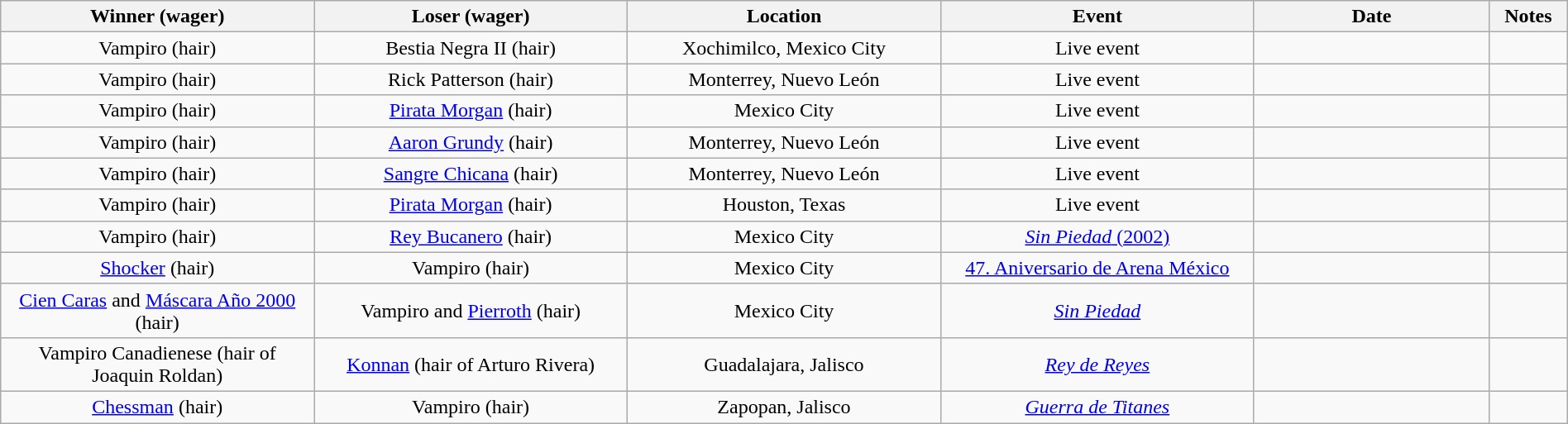<table class="wikitable sortable" width=100%  style="text-align: center">
<tr>
<th width=20% scope="col">Winner (wager)</th>
<th width=20% scope="col">Loser (wager)</th>
<th width=20% scope="col">Location</th>
<th width=20% scope="col">Event</th>
<th width=15% scope="col">Date</th>
<th class="unsortable" width=5% scope="col">Notes</th>
</tr>
<tr>
<td>Vampiro (hair)</td>
<td>Bestia Negra II (hair)</td>
<td>Xochimilco, Mexico City</td>
<td>Live event</td>
<td></td>
<td> </td>
</tr>
<tr>
<td>Vampiro (hair)</td>
<td>Rick Patterson (hair)</td>
<td>Monterrey, Nuevo León</td>
<td>Live event</td>
<td></td>
<td></td>
</tr>
<tr>
<td>Vampiro (hair)</td>
<td><a href='#'>Pirata Morgan</a> (hair)</td>
<td>Mexico City</td>
<td>Live event</td>
<td></td>
<td></td>
</tr>
<tr>
<td>Vampiro (hair)</td>
<td><a href='#'>Aaron Grundy</a> (hair)</td>
<td>Monterrey, Nuevo León</td>
<td>Live event</td>
<td></td>
<td></td>
</tr>
<tr>
<td>Vampiro (hair)</td>
<td><a href='#'>Sangre Chicana</a> (hair)</td>
<td>Monterrey, Nuevo León</td>
<td>Live event</td>
<td></td>
<td> </td>
</tr>
<tr>
<td>Vampiro (hair)</td>
<td><a href='#'>Pirata Morgan</a> (hair)</td>
<td>Houston, Texas</td>
<td>Live event</td>
<td></td>
<td> </td>
</tr>
<tr>
<td>Vampiro (hair)</td>
<td><a href='#'>Rey Bucanero</a> (hair)</td>
<td>Mexico City</td>
<td><a href='#'><em>Sin Piedad</em> (2002)</a></td>
<td></td>
<td></td>
</tr>
<tr>
<td><a href='#'>Shocker</a> (hair)</td>
<td>Vampiro (hair)</td>
<td>Mexico City</td>
<td><a href='#'>47. Aniversario de Arena México</a></td>
<td></td>
<td></td>
</tr>
<tr>
<td><a href='#'>Cien Caras</a> and <a href='#'>Máscara Año 2000</a> (hair)</td>
<td>Vampiro and <a href='#'>Pierroth</a> (hair)</td>
<td>Mexico City</td>
<td><em><a href='#'>Sin Piedad</a></em></td>
<td></td>
<td></td>
</tr>
<tr>
<td>Vampiro Canadienese (hair of Joaquin Roldan)</td>
<td><a href='#'>Konnan</a> (hair of Arturo Rivera)</td>
<td>Guadalajara, Jalisco</td>
<td><em><a href='#'>Rey de Reyes</a></em></td>
<td></td>
<td></td>
</tr>
<tr>
<td><a href='#'>Chessman</a> (hair)</td>
<td>Vampiro (hair)</td>
<td>Zapopan, Jalisco</td>
<td><em><a href='#'>Guerra de Titanes</a></em></td>
<td></td>
<td></td>
</tr>
</table>
